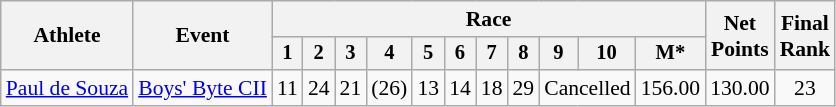<table class="wikitable" style="font-size:90%">
<tr>
<th rowspan="2">Athlete</th>
<th rowspan="2">Event</th>
<th colspan=11>Race</th>
<th rowspan=2>Net<br>Points</th>
<th rowspan=2>Final <br>Rank</th>
</tr>
<tr style="font-size:95%">
<th>1</th>
<th>2</th>
<th>3</th>
<th>4</th>
<th>5</th>
<th>6</th>
<th>7</th>
<th>8</th>
<th>9</th>
<th>10</th>
<th>M*</th>
</tr>
<tr align=center>
<td align=left><a href='#'>Paul de Souza</a></td>
<td align=left><a href='#'>Boys' Byte CII</a></td>
<td>11</td>
<td>24</td>
<td>21</td>
<td>(26)</td>
<td>13</td>
<td>14</td>
<td>18</td>
<td>29</td>
<td colspan=2>Cancelled</td>
<td>156.00</td>
<td>130.00</td>
<td>23</td>
</tr>
</table>
